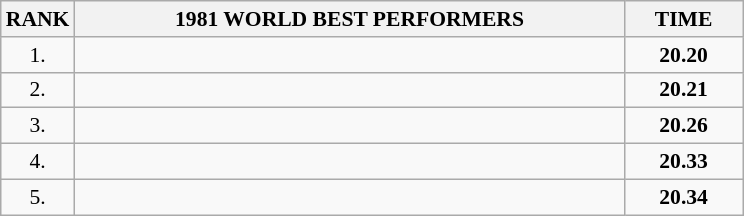<table class="wikitable" style="border-collapse: collapse; font-size: 90%;">
<tr>
<th>RANK</th>
<th align="center" style="width: 25em">1981 WORLD BEST PERFORMERS</th>
<th align="center" style="width: 5em">TIME</th>
</tr>
<tr>
<td align="center">1.</td>
<td></td>
<td align="center"><strong>20.20</strong></td>
</tr>
<tr>
<td align="center">2.</td>
<td></td>
<td align="center"><strong>20.21</strong></td>
</tr>
<tr>
<td align="center">3.</td>
<td></td>
<td align="center"><strong>20.26</strong></td>
</tr>
<tr>
<td align="center">4.</td>
<td></td>
<td align="center"><strong>20.33</strong></td>
</tr>
<tr>
<td align="center">5.</td>
<td></td>
<td align="center"><strong>20.34</strong></td>
</tr>
</table>
